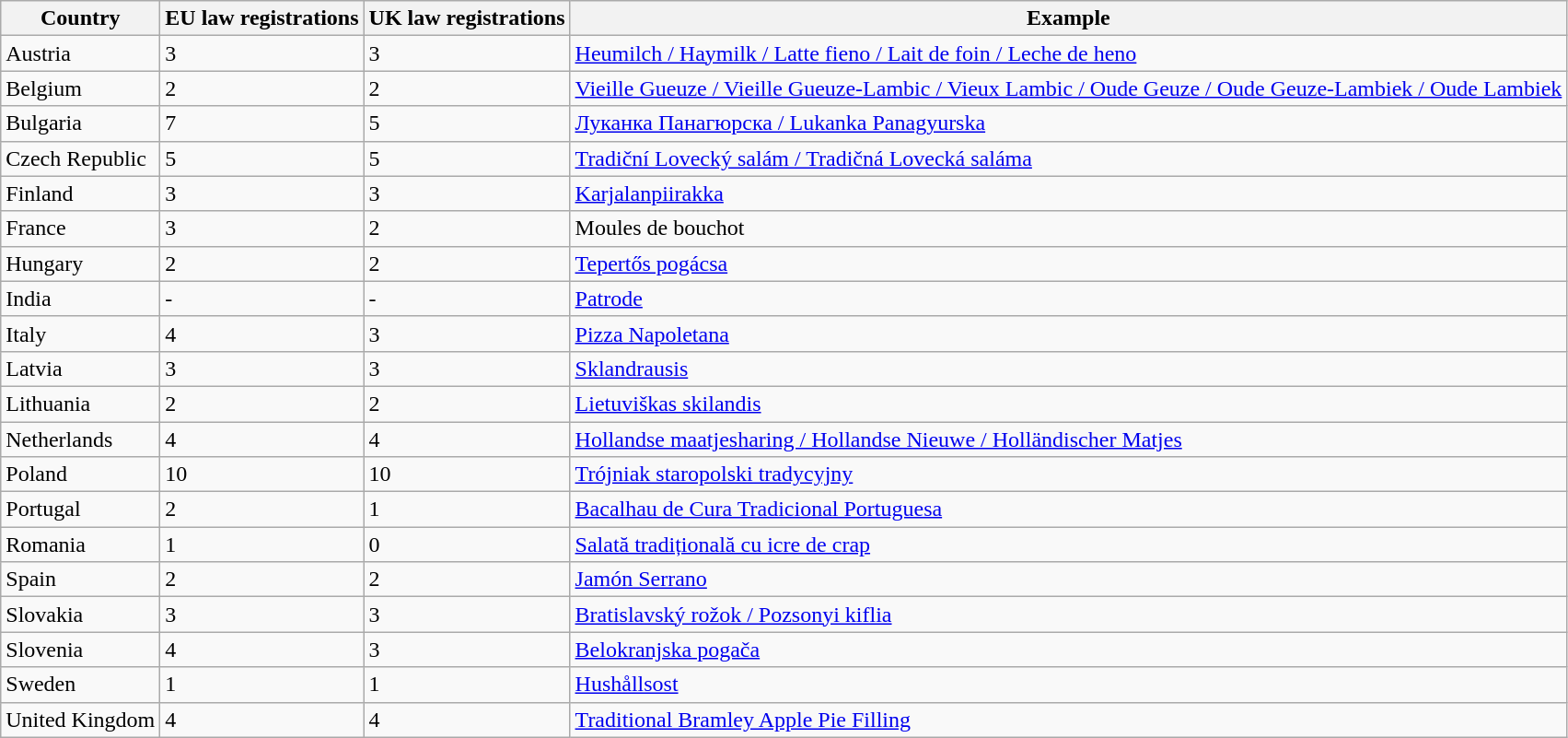<table class="wikitable sortable">
<tr>
<th>Country</th>
<th>EU law registrations</th>
<th>UK law registrations</th>
<th>Example</th>
</tr>
<tr>
<td>Austria</td>
<td>3</td>
<td>3</td>
<td><a href='#'>Heumilch / Haymilk / Latte fieno / Lait de foin / Leche de heno</a></td>
</tr>
<tr>
<td>Belgium</td>
<td>2</td>
<td>2</td>
<td><a href='#'>Vieille Gueuze / Vieille Gueuze-Lambic / Vieux Lambic / Oude Geuze / Oude Geuze-Lambiek / Oude Lambiek</a></td>
</tr>
<tr>
<td>Bulgaria</td>
<td>7</td>
<td>5</td>
<td><a href='#'>Луканка Панагюрска / Lukanka Panagyurska</a></td>
</tr>
<tr>
<td>Czech Republic</td>
<td>5</td>
<td>5</td>
<td><a href='#'>Tradiční Lovecký salám / Tradičná Lovecká saláma</a></td>
</tr>
<tr>
<td>Finland</td>
<td>3</td>
<td>3</td>
<td><a href='#'>Karjalanpiirakka</a></td>
</tr>
<tr>
<td>France</td>
<td>3</td>
<td>2</td>
<td>Moules de bouchot</td>
</tr>
<tr>
<td>Hungary</td>
<td>2</td>
<td>2</td>
<td><a href='#'>Tepertős pogácsa</a></td>
</tr>
<tr>
<td>India</td>
<td>-</td>
<td>-</td>
<td><a href='#'>Patrode</a></td>
</tr>
<tr>
<td>Italy</td>
<td>4</td>
<td>3</td>
<td><a href='#'>Pizza Napoletana</a></td>
</tr>
<tr>
<td>Latvia</td>
<td>3</td>
<td>3</td>
<td><a href='#'>Sklandrausis</a></td>
</tr>
<tr>
<td>Lithuania</td>
<td>2</td>
<td>2</td>
<td><a href='#'>Lietuviškas skilandis</a></td>
</tr>
<tr>
<td>Netherlands</td>
<td>4</td>
<td>4</td>
<td><a href='#'>Hollandse maatjesharing / Hollandse Nieuwe / Holländischer Matjes</a></td>
</tr>
<tr>
<td>Poland</td>
<td>10</td>
<td>10</td>
<td><a href='#'>Trójniak staropolski tradycyjny</a></td>
</tr>
<tr>
<td>Portugal</td>
<td>2</td>
<td>1</td>
<td><a href='#'>Bacalhau de Cura Tradicional Portuguesa</a></td>
</tr>
<tr>
<td>Romania</td>
<td>1</td>
<td>0</td>
<td><a href='#'>Salată tradițională cu icre de crap</a></td>
</tr>
<tr>
<td>Spain</td>
<td>2</td>
<td>2</td>
<td><a href='#'>Jamón Serrano</a></td>
</tr>
<tr>
<td>Slovakia</td>
<td>3</td>
<td>3</td>
<td><a href='#'>Bratislavský rožok / Pozsonyi kiflia</a></td>
</tr>
<tr>
<td>Slovenia</td>
<td>4</td>
<td>3</td>
<td><a href='#'>Belokranjska pogača</a></td>
</tr>
<tr>
<td>Sweden</td>
<td>1</td>
<td>1</td>
<td><a href='#'>Hushållsost</a></td>
</tr>
<tr>
<td>United Kingdom</td>
<td>4</td>
<td>4</td>
<td><a href='#'>Traditional Bramley Apple Pie Filling</a></td>
</tr>
</table>
